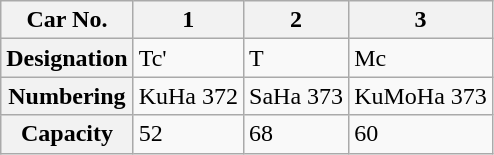<table class="wikitable">
<tr>
<th>Car No.</th>
<th>1</th>
<th>2</th>
<th>3</th>
</tr>
<tr>
<th>Designation</th>
<td>Tc'</td>
<td>T</td>
<td>Mc</td>
</tr>
<tr>
<th>Numbering</th>
<td>KuHa 372</td>
<td>SaHa 373</td>
<td>KuMoHa 373</td>
</tr>
<tr>
<th>Capacity</th>
<td>52</td>
<td>68</td>
<td>60</td>
</tr>
</table>
